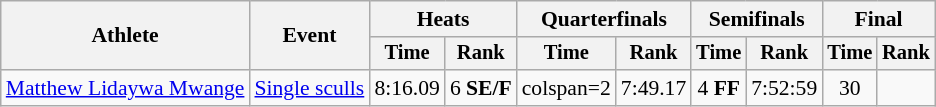<table class="wikitable" style="font-size:90%">
<tr>
<th rowspan="2">Athlete</th>
<th rowspan="2">Event</th>
<th colspan="2">Heats</th>
<th colspan="2">Quarterfinals</th>
<th colspan="2">Semifinals</th>
<th colspan="2">Final</th>
</tr>
<tr style="font-size:95%">
<th>Time</th>
<th>Rank</th>
<th>Time</th>
<th>Rank</th>
<th>Time</th>
<th>Rank</th>
<th>Time</th>
<th>Rank</th>
</tr>
<tr align=center>
<td align=left><a href='#'>Matthew Lidaywa Mwange</a></td>
<td align=left><a href='#'>Single sculls</a></td>
<td>8:16.09</td>
<td>6 <strong>SE/F</strong></td>
<td>colspan=2 </td>
<td>7:49.17</td>
<td>4 <strong>FF</strong></td>
<td>7:52:59</td>
<td>30</td>
</tr>
</table>
